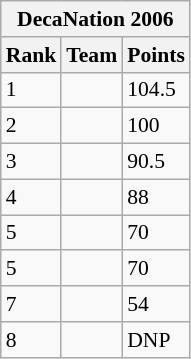<table class="wikitable" style="font-size: 90%;">
<tr>
<th colspan=4>DecaNation 2006</th>
</tr>
<tr>
<th>Rank</th>
<th>Team</th>
<th>Points</th>
</tr>
<tr>
<td>1</td>
<td></td>
<td>104.5</td>
</tr>
<tr>
<td>2</td>
<td></td>
<td>100</td>
</tr>
<tr>
<td>3</td>
<td></td>
<td>90.5</td>
</tr>
<tr>
<td>4</td>
<td></td>
<td>88</td>
</tr>
<tr>
<td>5</td>
<td></td>
<td>70</td>
</tr>
<tr>
<td>5</td>
<td></td>
<td>70</td>
</tr>
<tr>
<td>7</td>
<td></td>
<td>54</td>
</tr>
<tr>
<td>8</td>
<td></td>
<td>DNP</td>
</tr>
</table>
